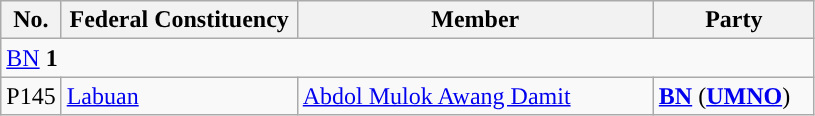<table class="wikitable sortable">
<tr>
<th style="width:30px;">No.</th>
<th style="width:150px;">Federal Constituency</th>
<th style="width:230px;">Member</th>
<th style="width:100px;">Party</th>
</tr>
<tr>
<td colspan="4"><a href='#'>BN</a> <strong>1</strong></td>
</tr>
<tr>
<td>P145</td>
<td><a href='#'>Labuan</a></td>
<td><a href='#'>Abdol Mulok Awang Damit</a></td>
<td><strong><a href='#'>BN</a></strong> (<strong><a href='#'>UMNO</a></strong>)</td>
</tr>
</table>
